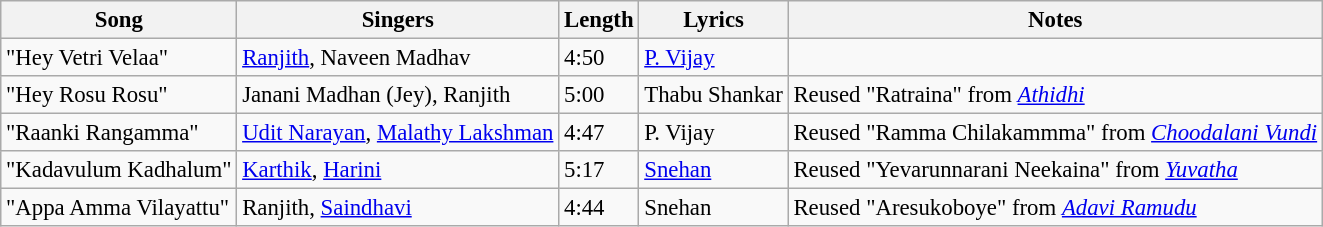<table class="wikitable" style="font-size:95%;">
<tr>
<th>Song</th>
<th>Singers</th>
<th>Length</th>
<th>Lyrics</th>
<th>Notes</th>
</tr>
<tr>
<td>"Hey Vetri Velaa"</td>
<td><a href='#'>Ranjith</a>, Naveen Madhav</td>
<td>4:50</td>
<td><a href='#'>P. Vijay</a></td>
<td></td>
</tr>
<tr>
<td>"Hey Rosu Rosu"</td>
<td>Janani Madhan (Jey), Ranjith</td>
<td>5:00</td>
<td>Thabu Shankar</td>
<td>Reused "Ratraina" from <em><a href='#'>Athidhi</a></em></td>
</tr>
<tr>
<td>"Raanki Rangamma"</td>
<td><a href='#'>Udit Narayan</a>, <a href='#'>Malathy Lakshman</a></td>
<td>4:47</td>
<td>P. Vijay</td>
<td>Reused "Ramma Chilakammma" from <em><a href='#'>Choodalani Vundi</a></em></td>
</tr>
<tr>
<td>"Kadavulum Kadhalum"</td>
<td><a href='#'>Karthik</a>, <a href='#'>Harini</a></td>
<td>5:17</td>
<td><a href='#'>Snehan</a></td>
<td>Reused "Yevarunnarani Neekaina" from <em><a href='#'>Yuvatha</a></em></td>
</tr>
<tr>
<td>"Appa Amma Vilayattu"</td>
<td>Ranjith, <a href='#'>Saindhavi</a></td>
<td>4:44</td>
<td>Snehan</td>
<td>Reused "Aresukoboye" from <em><a href='#'>Adavi Ramudu</a></em></td>
</tr>
</table>
